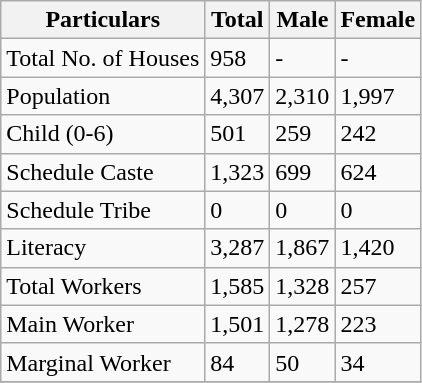<table class="wikitable sortable">
<tr>
<th>Particulars</th>
<th>Total</th>
<th>Male</th>
<th>Female</th>
</tr>
<tr>
<td>Total No. of Houses</td>
<td>958</td>
<td>-</td>
<td>-</td>
</tr>
<tr>
<td>Population</td>
<td>4,307</td>
<td>2,310</td>
<td>1,997</td>
</tr>
<tr>
<td>Child (0-6)</td>
<td>501</td>
<td>259</td>
<td>242</td>
</tr>
<tr>
<td>Schedule Caste</td>
<td>1,323</td>
<td>699</td>
<td>624</td>
</tr>
<tr>
<td>Schedule Tribe</td>
<td>0</td>
<td>0</td>
<td>0</td>
</tr>
<tr>
<td>Literacy</td>
<td>3,287</td>
<td>1,867</td>
<td>1,420</td>
</tr>
<tr>
<td>Total Workers</td>
<td>1,585</td>
<td>1,328</td>
<td>257</td>
</tr>
<tr>
<td>Main Worker</td>
<td>1,501</td>
<td>1,278</td>
<td>223</td>
</tr>
<tr>
<td>Marginal Worker</td>
<td>84</td>
<td>50</td>
<td>34</td>
</tr>
<tr>
</tr>
</table>
